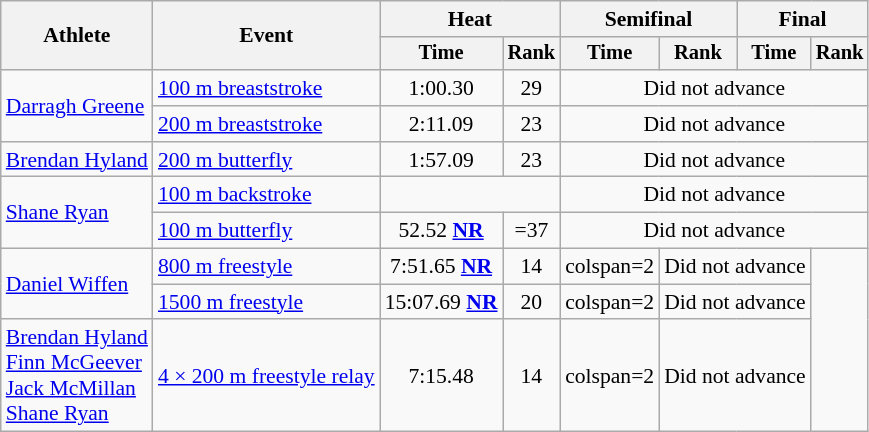<table class=wikitable style="font-size:90%">
<tr>
<th rowspan="2">Athlete</th>
<th rowspan="2">Event</th>
<th colspan="2">Heat</th>
<th colspan="2">Semifinal</th>
<th colspan="2">Final</th>
</tr>
<tr style="font-size:95%">
<th>Time</th>
<th>Rank</th>
<th>Time</th>
<th>Rank</th>
<th>Time</th>
<th>Rank</th>
</tr>
<tr align=center>
<td align=left rowspan=2><a href='#'>Darragh Greene</a></td>
<td align=left><a href='#'>100 m breaststroke</a></td>
<td>1:00.30</td>
<td>29</td>
<td colspan="4">Did not advance</td>
</tr>
<tr align=center>
<td align=left><a href='#'>200 m breaststroke</a></td>
<td>2:11.09</td>
<td>23</td>
<td colspan="4">Did not advance</td>
</tr>
<tr align=center>
<td align=left><a href='#'>Brendan Hyland</a></td>
<td align=left><a href='#'>200 m butterfly</a></td>
<td>1:57.09</td>
<td>23</td>
<td colspan="4">Did not advance</td>
</tr>
<tr align=center>
<td align=left rowspan=2><a href='#'>Shane Ryan</a></td>
<td align=left><a href='#'>100 m backstroke</a></td>
<td colspan=2></td>
<td colspan=4>Did not advance</td>
</tr>
<tr align=center>
<td align=left><a href='#'>100 m butterfly</a></td>
<td>52.52 <strong><a href='#'>NR</a></strong></td>
<td>=37</td>
<td colspan="4">Did not advance</td>
</tr>
<tr align=center>
<td align=left rowspan=2><a href='#'>Daniel Wiffen</a></td>
<td align=left><a href='#'>800 m freestyle</a></td>
<td>7:51.65 <strong><a href='#'>NR</a></strong></td>
<td>14</td>
<td>colspan=2 </td>
<td colspan="2">Did not advance</td>
</tr>
<tr align=center>
<td align=left><a href='#'>1500 m freestyle</a></td>
<td>15:07.69 <strong><a href='#'>NR</a></strong></td>
<td>20</td>
<td>colspan=2 </td>
<td colspan="2">Did not advance</td>
</tr>
<tr align=center>
<td align=left><a href='#'>Brendan Hyland</a><br><a href='#'>Finn McGeever</a><br><a href='#'>Jack McMillan</a><br><a href='#'>Shane Ryan</a></td>
<td align=left><a href='#'>4 × 200 m freestyle relay</a></td>
<td>7:15.48</td>
<td>14</td>
<td>colspan=2 </td>
<td colspan="2">Did not advance</td>
</tr>
</table>
